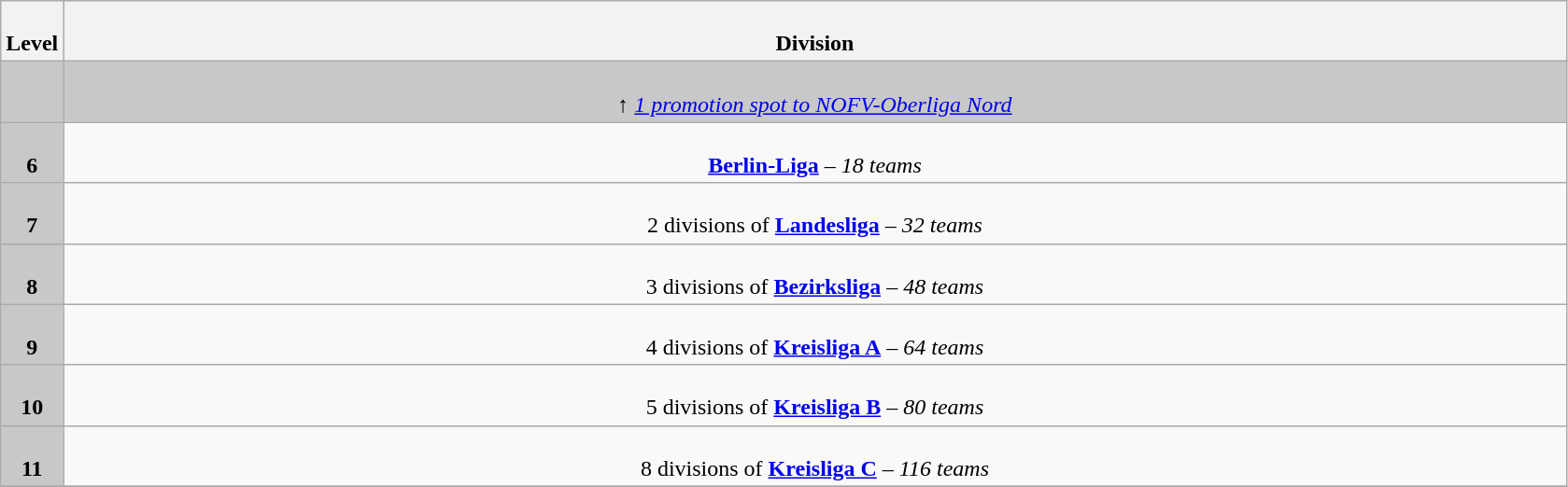<table class="wikitable" style="text-align:center">
<tr>
<th colspan="1" width="4%"><br>Level</th>
<th colspan="1"><br>Division</th>
</tr>
<tr style="background:#c8c8c8">
<td colspan="1"></td>
<td colspan="1"><br><em>↑ <a href='#'>1 promotion spot to NOFV-Oberliga Nord</a></em></td>
</tr>
<tr>
<td colspan="1" style="background:#c8c8c8"><br><strong>6</strong></td>
<td colspan="1"><br><strong><a href='#'>Berlin-Liga</a></strong> – <em>18 teams</em></td>
</tr>
<tr>
<td colspan="1" style="background:#c8c8c8"><br><strong>7</strong></td>
<td colspan="1"><br>2 divisions of <strong><a href='#'>Landesliga</a></strong> – <em>32 teams</em></td>
</tr>
<tr>
<td colspan="1" style="background:#c8c8c8"><br><strong>8</strong></td>
<td colspan="1"><br>3 divisions of <strong><a href='#'>Bezirksliga</a></strong> – <em>48 teams</em></td>
</tr>
<tr>
<td colspan="1" style="background:#c8c8c8"><br><strong>9</strong></td>
<td colspan="1"><br>4 divisions of <strong><a href='#'>Kreisliga A</a></strong> – <em>64 teams</em></td>
</tr>
<tr>
<td colspan="1" style="background:#c8c8c8"><br><strong>10</strong></td>
<td colspan="1"><br>5 divisions of <strong><a href='#'>Kreisliga B</a></strong> – <em>80 teams</em></td>
</tr>
<tr>
<td colspan="1" style="background:#c8c8c8"><br><strong>11</strong></td>
<td colspan="1"><br>8 divisions of <strong><a href='#'>Kreisliga C</a></strong> – <em>116 teams</em></td>
</tr>
<tr>
</tr>
</table>
